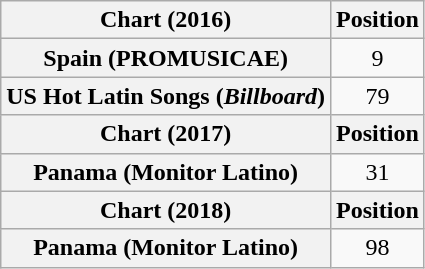<table class="wikitable plainrowheaders" style="text-align:center">
<tr>
<th>Chart (2016)</th>
<th>Position</th>
</tr>
<tr>
<th scope="row">Spain (PROMUSICAE)</th>
<td>9</td>
</tr>
<tr>
<th scope="row">US Hot Latin Songs (<em>Billboard</em>)</th>
<td>79</td>
</tr>
<tr>
<th>Chart (2017)</th>
<th>Position</th>
</tr>
<tr>
<th scope="row">Panama (Monitor Latino)</th>
<td>31</td>
</tr>
<tr>
<th>Chart (2018)</th>
<th>Position</th>
</tr>
<tr>
<th scope="row">Panama (Monitor Latino)</th>
<td>98</td>
</tr>
</table>
